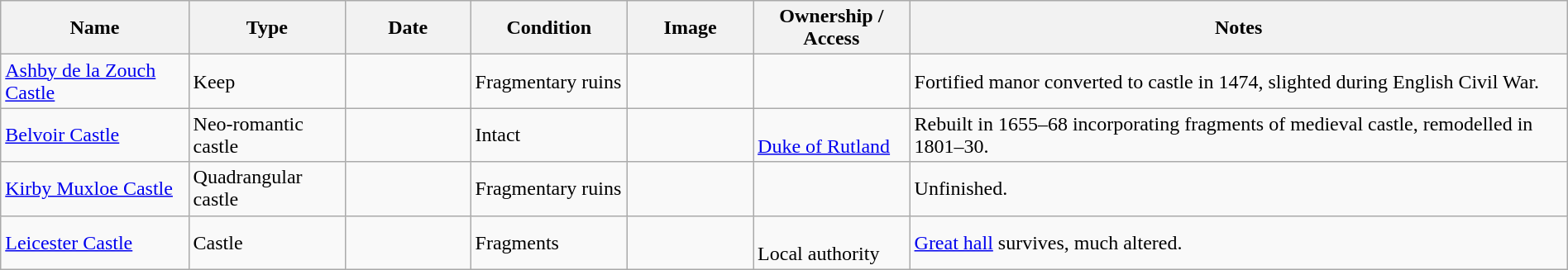<table class="wikitable sortable sticky-header" width="100%">
<tr>
<th width="12%">Name</th>
<th width="10%">Type</th>
<th width="8%">Date</th>
<th width="10%">Condition</th>
<th class="unsortable" width="94">Image</th>
<th width="10%">Ownership / Access</th>
<th class="unsortable">Notes</th>
</tr>
<tr>
<td><a href='#'>Ashby de la Zouch Castle</a></td>
<td>Keep</td>
<td></td>
<td>Fragmentary ruins</td>
<td></td>
<td></td>
<td>Fortified manor converted to castle in 1474, slighted during English Civil War.</td>
</tr>
<tr>
<td><a href='#'>Belvoir Castle</a></td>
<td>Neo-romantic castle</td>
<td></td>
<td>Intact</td>
<td></td>
<td><br><a href='#'>Duke of Rutland</a></td>
<td>Rebuilt in 1655–68 incorporating fragments of medieval castle, remodelled in 1801–30.</td>
</tr>
<tr>
<td><a href='#'>Kirby Muxloe Castle</a></td>
<td>Quadrangular castle</td>
<td></td>
<td>Fragmentary ruins</td>
<td></td>
<td></td>
<td>Unfinished.</td>
</tr>
<tr>
<td><a href='#'>Leicester Castle</a></td>
<td>Castle</td>
<td></td>
<td>Fragments</td>
<td></td>
<td><br>Local authority</td>
<td><a href='#'>Great hall</a> survives, much altered.</td>
</tr>
</table>
